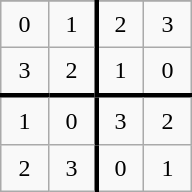<table class="wikitable" style="margin-left:auto;margin-right:auto;text-align:center;width:8em;height:8em;table-layout:fixed;">
<tr>
</tr>
<tr>
<td>0</td>
<td style="border-right:solid">1</td>
<td>2</td>
<td>3</td>
</tr>
<tr>
<td>3</td>
<td style="border-right:solid">2</td>
<td>1</td>
<td>0</td>
</tr>
<tr>
<td style="border-top:solid">1</td>
<td style="border-top:solid;border-right:solid">0</td>
<td style="border-top:solid">3</td>
<td style="border-top:solid">2</td>
</tr>
<tr>
<td>2</td>
<td style="border-right:solid">3</td>
<td>0</td>
<td>1</td>
</tr>
</table>
